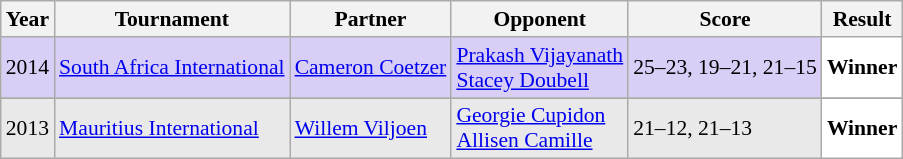<table class="sortable wikitable" style="font-size: 90%;">
<tr>
<th>Year</th>
<th>Tournament</th>
<th>Partner</th>
<th>Opponent</th>
<th>Score</th>
<th>Result</th>
</tr>
<tr style="background:#D8CEF6">
<td align="center">2014</td>
<td align="left"><a href='#'>South Africa International</a></td>
<td align="left"> <a href='#'>Cameron Coetzer</a></td>
<td align="left"> <a href='#'>Prakash Vijayanath</a> <br>  <a href='#'>Stacey Doubell</a></td>
<td align="left">25–23, 19–21, 21–15</td>
<td style="text-align:left; background:white"> <strong>Winner</strong></td>
</tr>
<tr>
</tr>
<tr style="background:#E9E9E9">
<td align="center">2013</td>
<td align="left"><a href='#'>Mauritius International</a></td>
<td align="left"> <a href='#'>Willem Viljoen</a></td>
<td align="left"> <a href='#'>Georgie Cupidon</a> <br>  <a href='#'>Allisen Camille</a></td>
<td align="left">21–12, 21–13</td>
<td style="text-align:left; background:white"> <strong>Winner</strong></td>
</tr>
</table>
